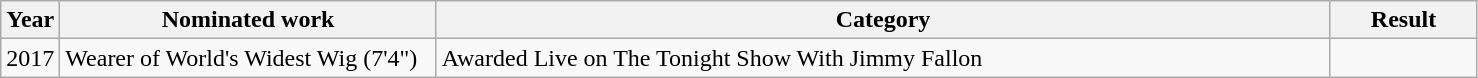<table class=wikitable>
<tr>
<th width=4%>Year</th>
<th width=25.5%>Nominated work</th>
<th width=60.5%>Category</th>
<th width=10%>Result</th>
</tr>
<tr>
<td>2017</td>
<td>Wearer of World's Widest Wig (7'4")</td>
<td>Awarded Live on The Tonight Show With Jimmy Fallon</td>
<td></td>
</tr>
</table>
